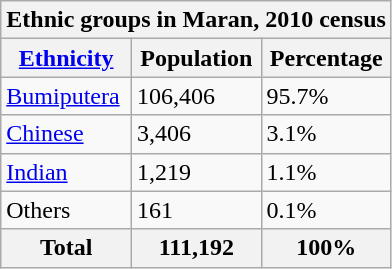<table class="wikitable">
<tr>
<th style="text-align:center;" colspan="3">Ethnic groups in Maran, 2010 census</th>
</tr>
<tr>
<th><a href='#'>Ethnicity</a></th>
<th>Population</th>
<th>Percentage</th>
</tr>
<tr>
<td><a href='#'>Bumiputera</a></td>
<td>106,406</td>
<td>95.7%</td>
</tr>
<tr>
<td><a href='#'>Chinese</a></td>
<td>3,406</td>
<td>3.1%</td>
</tr>
<tr>
<td><a href='#'>Indian</a></td>
<td>1,219</td>
<td>1.1%</td>
</tr>
<tr>
<td>Others</td>
<td>161</td>
<td>0.1%</td>
</tr>
<tr>
<th>Total</th>
<th>111,192</th>
<th>100%</th>
</tr>
</table>
